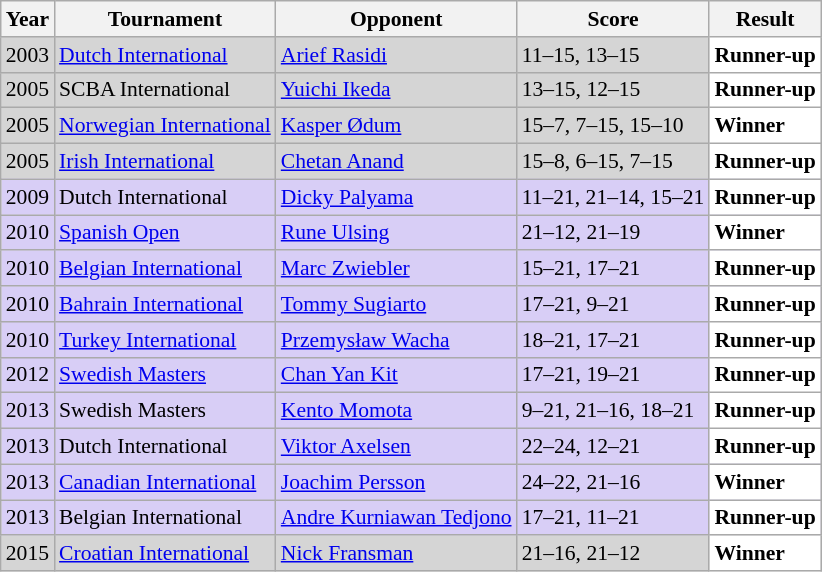<table class="sortable wikitable" style="font-size: 90%;">
<tr>
<th>Year</th>
<th>Tournament</th>
<th>Opponent</th>
<th>Score</th>
<th>Result</th>
</tr>
<tr style="background:#D5D5D5">
<td align="center">2003</td>
<td align="left"><a href='#'>Dutch International</a></td>
<td align="left"> <a href='#'>Arief Rasidi</a></td>
<td align="left">11–15, 13–15</td>
<td style="text-align:left; background:white"> <strong>Runner-up</strong></td>
</tr>
<tr style="background:#D5D5D5">
<td align="center">2005</td>
<td align="left">SCBA International</td>
<td align="left"> <a href='#'>Yuichi Ikeda</a></td>
<td align="left">13–15, 12–15</td>
<td style="text-align:left; background:white"> <strong>Runner-up</strong></td>
</tr>
<tr style="background:#D5D5D5">
<td align="center">2005</td>
<td align="left"><a href='#'>Norwegian International</a></td>
<td align="left"> <a href='#'>Kasper Ødum</a></td>
<td align="left">15–7, 7–15, 15–10</td>
<td style="text-align:left; background:white"> <strong>Winner</strong></td>
</tr>
<tr style="background:#D5D5D5">
<td align="center">2005</td>
<td align="left"><a href='#'>Irish International</a></td>
<td align="left"> <a href='#'>Chetan Anand</a></td>
<td align="left">15–8, 6–15, 7–15</td>
<td style="text-align:left; background:white"> <strong>Runner-up</strong></td>
</tr>
<tr style="background:#D8CEF6">
<td align="center">2009</td>
<td align="left">Dutch International</td>
<td align="left"> <a href='#'>Dicky Palyama</a></td>
<td align="left">11–21, 21–14, 15–21</td>
<td style="text-align:left; background:white"> <strong>Runner-up</strong></td>
</tr>
<tr style="background:#D8CEF6">
<td align="center">2010</td>
<td align="left"><a href='#'>Spanish Open</a></td>
<td align="left"> <a href='#'>Rune Ulsing</a></td>
<td align="left">21–12, 21–19</td>
<td style="text-align:left; background:white"> <strong>Winner</strong></td>
</tr>
<tr style="background:#D8CEF6">
<td align="center">2010</td>
<td align="left"><a href='#'>Belgian International</a></td>
<td align="left"> <a href='#'>Marc Zwiebler</a></td>
<td align="left">15–21, 17–21</td>
<td style="text-align:left; background:white"> <strong>Runner-up</strong></td>
</tr>
<tr style="background:#D8CEF6">
<td align="center">2010</td>
<td align="left"><a href='#'>Bahrain International</a></td>
<td align="left"> <a href='#'>Tommy Sugiarto</a></td>
<td align="left">17–21, 9–21</td>
<td style="text-align:left; background:white"> <strong>Runner-up</strong></td>
</tr>
<tr style="background:#D8CEF6">
<td align="center">2010</td>
<td align="left"><a href='#'>Turkey International</a></td>
<td align="left"> <a href='#'>Przemysław Wacha</a></td>
<td align="left">18–21, 17–21</td>
<td style="text-align:left; background:white"> <strong>Runner-up</strong></td>
</tr>
<tr style="background:#D8CEF6">
<td align="center">2012</td>
<td align="left"><a href='#'>Swedish Masters</a></td>
<td align="left"> <a href='#'>Chan Yan Kit</a></td>
<td align="left">17–21, 19–21</td>
<td style="text-align:left; background:white"> <strong>Runner-up</strong></td>
</tr>
<tr style="background:#D8CEF6">
<td align="center">2013</td>
<td align="left">Swedish Masters</td>
<td align="left"> <a href='#'>Kento Momota</a></td>
<td align="left">9–21, 21–16, 18–21</td>
<td style="text-align:left; background:white"> <strong>Runner-up</strong></td>
</tr>
<tr style="background:#D8CEF6">
<td align="center">2013</td>
<td align="left">Dutch International</td>
<td align="left"> <a href='#'>Viktor Axelsen</a></td>
<td align="left">22–24, 12–21</td>
<td style="text-align:left; background:white"> <strong>Runner-up</strong></td>
</tr>
<tr style="background:#D8CEF6">
<td align="center">2013</td>
<td align="left"><a href='#'>Canadian International</a></td>
<td align="left"> <a href='#'>Joachim Persson</a></td>
<td align="left">24–22, 21–16</td>
<td style="text-align:left; background:white"> <strong>Winner</strong></td>
</tr>
<tr style="background:#D8CEF6">
<td align="center">2013</td>
<td align="left">Belgian International</td>
<td align="left"> <a href='#'>Andre Kurniawan Tedjono</a></td>
<td align="left">17–21, 11–21</td>
<td style="text-align:left; background:white"> <strong>Runner-up</strong></td>
</tr>
<tr style="background:#D5D5D5">
<td align="center">2015</td>
<td align="left"><a href='#'>Croatian International</a></td>
<td align="left"> <a href='#'>Nick Fransman</a></td>
<td align="left">21–16, 21–12</td>
<td style="text-align:left; background:white"> <strong>Winner</strong></td>
</tr>
</table>
